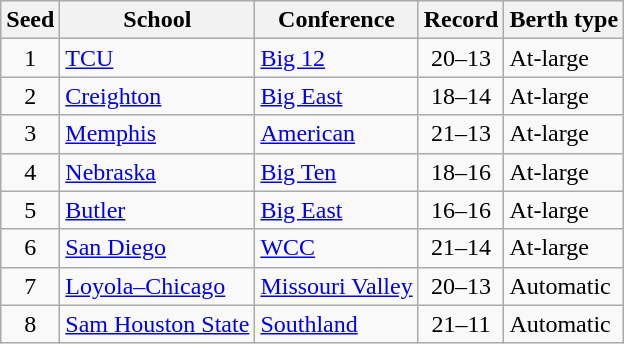<table class="wikitable sortable">
<tr>
<th>Seed</th>
<th>School</th>
<th>Conference</th>
<th>Record</th>
<th>Berth type</th>
</tr>
<tr>
<td align=center>1</td>
<td><a href='#'>TCU</a></td>
<td><a href='#'>Big 12</a></td>
<td align=center>20–13</td>
<td>At-large</td>
</tr>
<tr>
<td align=center>2</td>
<td><a href='#'>Creighton</a></td>
<td><a href='#'>Big East</a></td>
<td align=center>18–14</td>
<td>At-large</td>
</tr>
<tr>
<td align=center>3</td>
<td><a href='#'>Memphis</a></td>
<td><a href='#'>American</a></td>
<td align=center>21–13</td>
<td>At-large</td>
</tr>
<tr>
<td align=center>4</td>
<td><a href='#'>Nebraska</a></td>
<td><a href='#'>Big Ten</a></td>
<td align=center>18–16</td>
<td>At-large</td>
</tr>
<tr>
<td align=center>5</td>
<td><a href='#'>Butler</a></td>
<td><a href='#'>Big East</a></td>
<td align=center>16–16</td>
<td>At-large</td>
</tr>
<tr>
<td align=center>6</td>
<td><a href='#'>San Diego</a></td>
<td><a href='#'>WCC</a></td>
<td align=center>21–14</td>
<td>At-large</td>
</tr>
<tr>
<td align=center>7</td>
<td><a href='#'>Loyola–Chicago</a></td>
<td><a href='#'>Missouri Valley</a></td>
<td align=center>20–13</td>
<td>Automatic</td>
</tr>
<tr>
<td align=center>8</td>
<td><a href='#'>Sam Houston State</a></td>
<td><a href='#'>Southland</a></td>
<td align=center>21–11</td>
<td>Automatic</td>
</tr>
</table>
